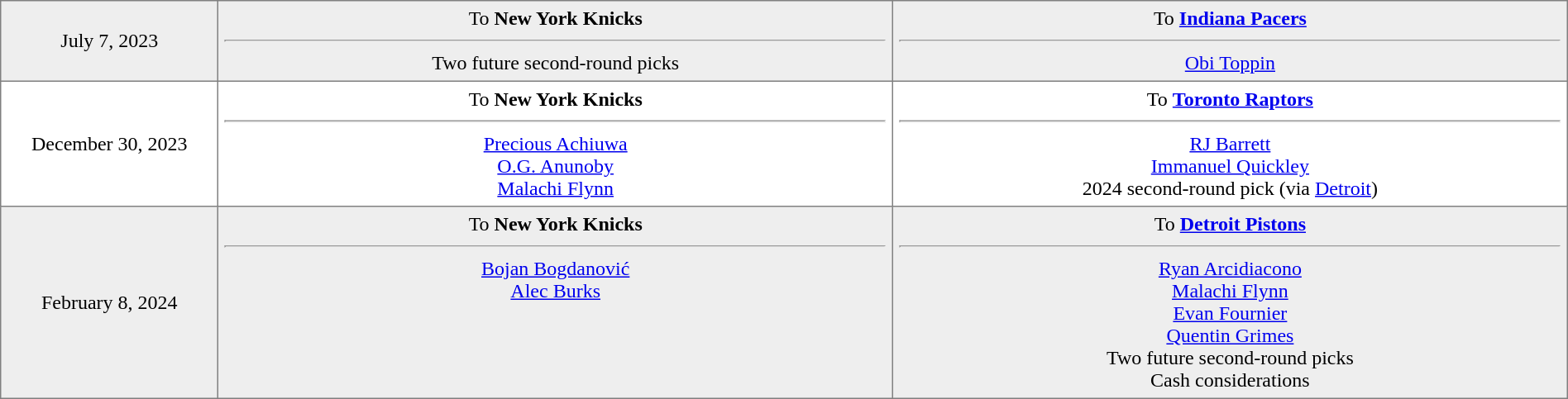<table border="1" style="border-collapse:collapse; text-align:center; width:100%;"  cellpadding="5">
<tr style="background:#eee;">
<td style="width:10%">July 7, 2023</td>
<td style="width:31%; vertical-align:top;">To <strong>New York Knicks</strong><hr>Two future second-round picks</td>
<td style="width:31%; vertical-align:top;">To <strong><a href='#'>Indiana Pacers</a></strong><hr><a href='#'>Obi Toppin</a></td>
</tr>
<tr>
<td style="width:10%">December 30, 2023</td>
<td style="width:31%; vertical-align:top;">To <strong>New York Knicks</strong><hr><a href='#'>Precious Achiuwa</a><br><a href='#'>O.G. Anunoby</a><br><a href='#'>Malachi Flynn</a></td>
<td style="width:31%; vertical-align:top;">To <strong><a href='#'>Toronto Raptors</a></strong><hr><a href='#'>RJ Barrett</a><br><a href='#'>Immanuel Quickley</a><br>2024 second-round pick (via <a href='#'>Detroit</a>)</td>
</tr>
<tr style="background:#eee;">
<td style="width:10%">February 8, 2024</td>
<td style="width:31%; vertical-align:top;">To <strong>New York Knicks</strong><hr><a href='#'>Bojan Bogdanović</a><br><a href='#'>Alec Burks</a></td>
<td style="width:31%; vertical-align:top;">To <strong><a href='#'>Detroit Pistons</a></strong><hr><a href='#'>Ryan Arcidiacono</a><br><a href='#'>Malachi Flynn</a><br><a href='#'>Evan Fournier</a><br><a href='#'>Quentin Grimes</a><br>Two future second-round picks<br>Cash considerations</td>
</tr>
</table>
